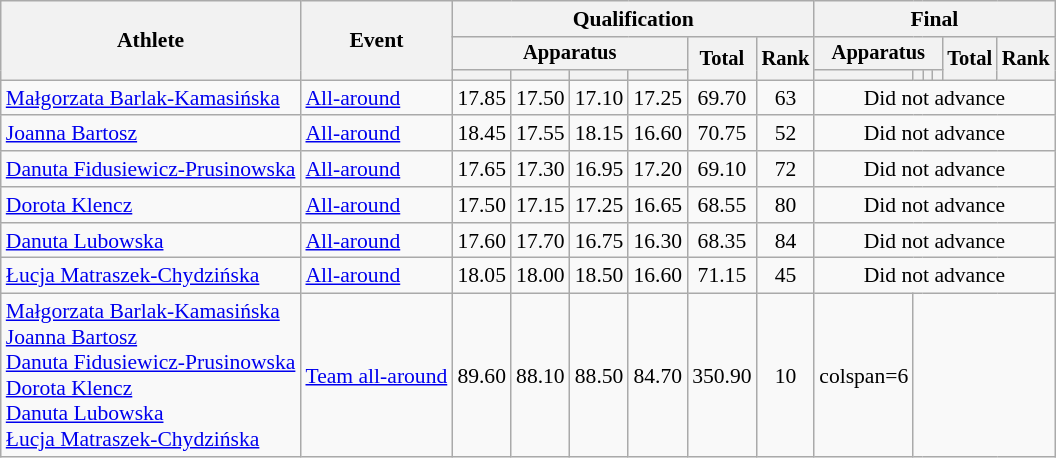<table class="wikitable" style="font-size:90%">
<tr>
<th rowspan="3">Athlete</th>
<th rowspan="3">Event</th>
<th colspan =6>Qualification</th>
<th colspan =6>Final</th>
</tr>
<tr style="font-size:95%">
<th colspan=4>Apparatus</th>
<th rowspan=2>Total</th>
<th rowspan=2>Rank</th>
<th colspan=4>Apparatus</th>
<th rowspan=2>Total</th>
<th rowspan=2>Rank</th>
</tr>
<tr style="font-size:95%">
<th></th>
<th></th>
<th></th>
<th></th>
<th></th>
<th></th>
<th></th>
<th></th>
</tr>
<tr align=center>
<td align=left><a href='#'>Małgorzata Barlak-Kamasińska</a></td>
<td align=left><a href='#'>All-around</a></td>
<td>17.85</td>
<td>17.50</td>
<td>17.10</td>
<td>17.25</td>
<td>69.70</td>
<td>63</td>
<td colspan=6>Did not advance</td>
</tr>
<tr align=center>
<td align=left><a href='#'>Joanna Bartosz</a></td>
<td align=left><a href='#'>All-around</a></td>
<td>18.45</td>
<td>17.55</td>
<td>18.15</td>
<td>16.60</td>
<td>70.75</td>
<td>52</td>
<td colspan=6>Did not advance</td>
</tr>
<tr align=center>
<td align=left><a href='#'>Danuta Fidusiewicz-Prusinowska</a></td>
<td align=left><a href='#'>All-around</a></td>
<td>17.65</td>
<td>17.30</td>
<td>16.95</td>
<td>17.20</td>
<td>69.10</td>
<td>72</td>
<td colspan=6>Did not advance</td>
</tr>
<tr align=center>
<td align=left><a href='#'>Dorota Klencz</a></td>
<td align=left><a href='#'>All-around</a></td>
<td>17.50</td>
<td>17.15</td>
<td>17.25</td>
<td>16.65</td>
<td>68.55</td>
<td>80</td>
<td colspan=6>Did not advance</td>
</tr>
<tr align=center>
<td align=left><a href='#'>Danuta Lubowska</a></td>
<td align=left><a href='#'>All-around</a></td>
<td>17.60</td>
<td>17.70</td>
<td>16.75</td>
<td>16.30</td>
<td>68.35</td>
<td>84</td>
<td colspan=6>Did not advance</td>
</tr>
<tr align=center>
<td align=left><a href='#'>Łucja Matraszek-Chydzińska</a></td>
<td align=left><a href='#'>All-around</a></td>
<td>18.05</td>
<td>18.00</td>
<td>18.50</td>
<td>16.60</td>
<td>71.15</td>
<td>45</td>
<td colspan=6>Did not advance</td>
</tr>
<tr align=center>
<td align=left><a href='#'>Małgorzata Barlak-Kamasińska</a><br><a href='#'>Joanna Bartosz</a><br><a href='#'>Danuta Fidusiewicz-Prusinowska</a><br><a href='#'>Dorota Klencz</a><br><a href='#'>Danuta Lubowska</a><br><a href='#'>Łucja Matraszek-Chydzińska</a></td>
<td align=left><a href='#'>Team all-around</a></td>
<td>89.60</td>
<td>88.10</td>
<td>88.50</td>
<td>84.70</td>
<td>350.90</td>
<td>10</td>
<td>colspan=6 </td>
</tr>
</table>
